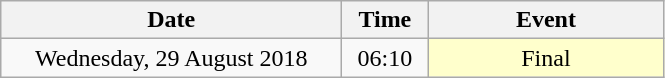<table class = "wikitable" style="text-align:center;">
<tr>
<th width=220>Date</th>
<th width=50>Time</th>
<th width=150>Event</th>
</tr>
<tr>
<td>Wednesday, 29 August 2018</td>
<td>06:10</td>
<td bgcolor=ffffcc>Final</td>
</tr>
</table>
